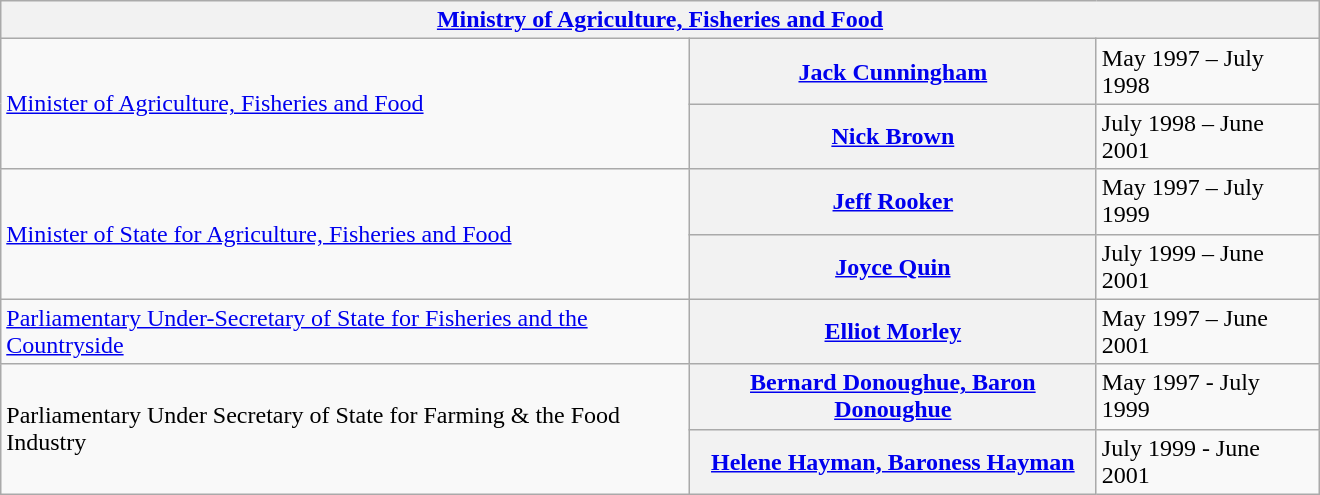<table class="wikitable plainrowheaders" width=100% style="max-width:55em;">
<tr>
<th colspan=4><a href='#'>Ministry of Agriculture, Fisheries and Food</a></th>
</tr>
<tr>
<td rowspan="2"><a href='#'>Minister of Agriculture, Fisheries and Food</a></td>
<th scope="row" style="font-weight:bold;"><a href='#'>Jack Cunningham</a></th>
<td>May 1997 – July 1998</td>
</tr>
<tr>
<th scope="row" style="font-weight:bold;"><a href='#'>Nick Brown</a></th>
<td>July 1998 – June 2001</td>
</tr>
<tr>
<td rowspan="2"><a href='#'>Minister of State for Agriculture, Fisheries and Food</a></td>
<th scope="row"><a href='#'>Jeff Rooker</a></th>
<td>May 1997 – July 1999</td>
</tr>
<tr>
<th scope="row"><a href='#'>Joyce Quin</a></th>
<td>July 1999 – June 2001</td>
</tr>
<tr>
<td><a href='#'>Parliamentary Under-Secretary of State for Fisheries and the Countryside</a></td>
<th scope="row"><a href='#'>Elliot Morley</a></th>
<td>May 1997 – June 2001</td>
</tr>
<tr>
<td rowspan="2">Parliamentary Under Secretary of State for Farming & the Food Industry</td>
<th scope="row"><a href='#'>Bernard Donoughue, Baron Donoughue</a></th>
<td>May 1997 - July 1999</td>
</tr>
<tr>
<th scope="row"><a href='#'>Helene Hayman, Baroness Hayman</a></th>
<td>July 1999 - June 2001</td>
</tr>
</table>
